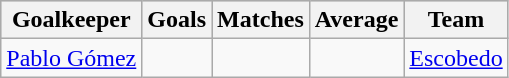<table class="wikitable sortable" class="wikitable">
<tr style="background:#ccc; text-align:center;">
<th>Goalkeeper</th>
<th>Goals</th>
<th>Matches</th>
<th>Average</th>
<th>Team</th>
</tr>
<tr>
<td> <a href='#'>Pablo Gómez</a></td>
<td></td>
<td></td>
<td></td>
<td><a href='#'>Escobedo</a></td>
</tr>
</table>
